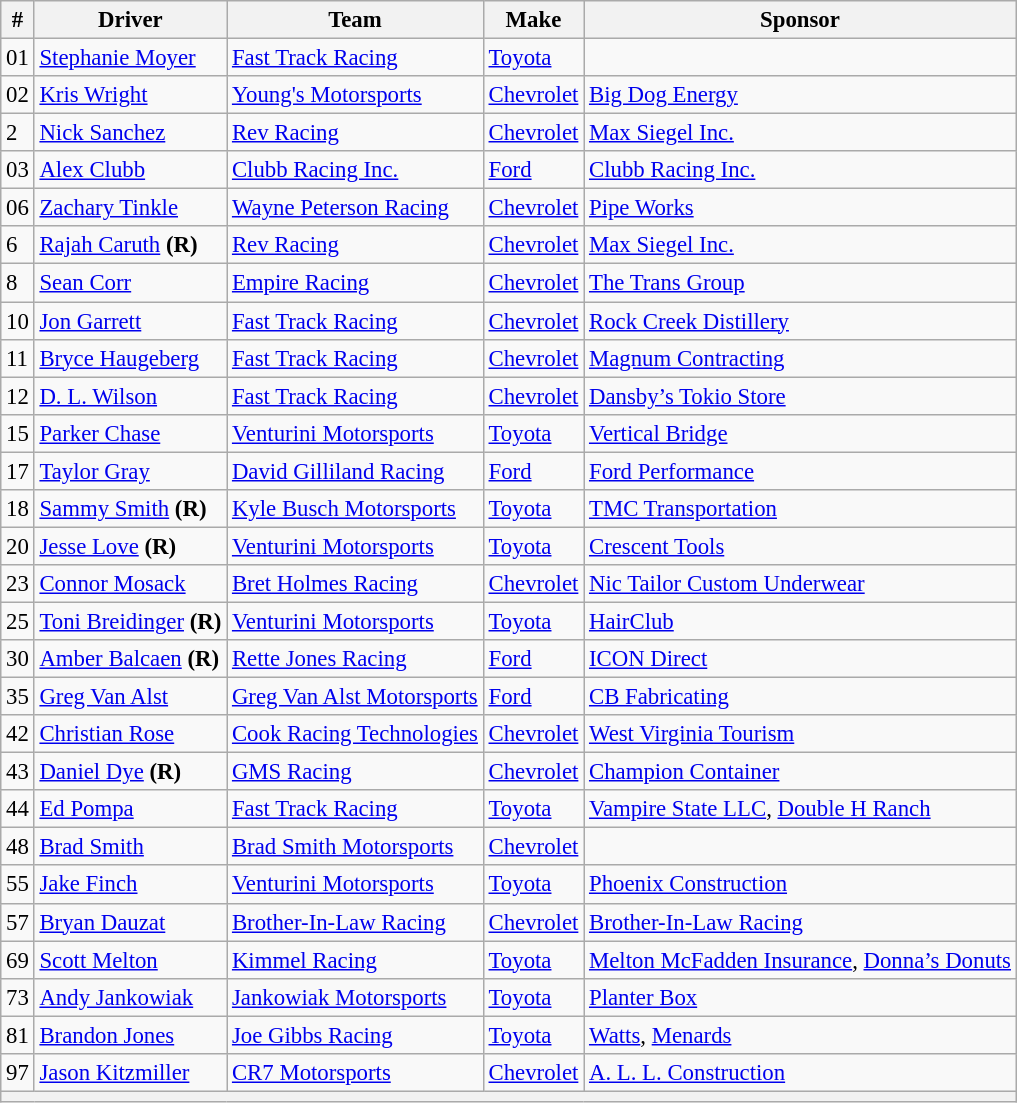<table class="wikitable" style="font-size:95%">
<tr>
<th>#</th>
<th>Driver</th>
<th>Team</th>
<th>Make</th>
<th>Sponsor</th>
</tr>
<tr>
<td>01</td>
<td><a href='#'>Stephanie Moyer</a></td>
<td><a href='#'>Fast Track Racing</a></td>
<td><a href='#'>Toyota</a></td>
<td></td>
</tr>
<tr>
<td>02</td>
<td><a href='#'>Kris Wright</a></td>
<td><a href='#'>Young's Motorsports</a></td>
<td><a href='#'>Chevrolet</a></td>
<td><a href='#'>Big Dog Energy</a></td>
</tr>
<tr>
<td>2</td>
<td><a href='#'>Nick Sanchez</a></td>
<td><a href='#'>Rev Racing</a></td>
<td><a href='#'>Chevrolet</a></td>
<td><a href='#'>Max Siegel Inc.</a></td>
</tr>
<tr>
<td>03</td>
<td><a href='#'>Alex Clubb</a></td>
<td><a href='#'>Clubb Racing Inc.</a></td>
<td><a href='#'>Ford</a></td>
<td><a href='#'>Clubb Racing Inc.</a></td>
</tr>
<tr>
<td>06</td>
<td><a href='#'>Zachary Tinkle</a></td>
<td><a href='#'>Wayne Peterson Racing</a></td>
<td><a href='#'>Chevrolet</a></td>
<td><a href='#'>Pipe Works</a></td>
</tr>
<tr>
<td>6</td>
<td><a href='#'>Rajah Caruth</a> <strong>(R)</strong></td>
<td><a href='#'>Rev Racing</a></td>
<td><a href='#'>Chevrolet</a></td>
<td><a href='#'>Max Siegel Inc.</a></td>
</tr>
<tr>
<td>8</td>
<td><a href='#'>Sean Corr</a></td>
<td><a href='#'>Empire Racing</a></td>
<td><a href='#'>Chevrolet</a></td>
<td><a href='#'>The Trans Group</a></td>
</tr>
<tr>
<td>10</td>
<td><a href='#'>Jon Garrett</a></td>
<td><a href='#'>Fast Track Racing</a></td>
<td><a href='#'>Chevrolet</a></td>
<td><a href='#'>Rock Creek Distillery</a></td>
</tr>
<tr>
<td>11</td>
<td><a href='#'>Bryce Haugeberg</a></td>
<td><a href='#'>Fast Track Racing</a></td>
<td><a href='#'>Chevrolet</a></td>
<td><a href='#'>Magnum Contracting</a></td>
</tr>
<tr>
<td>12</td>
<td><a href='#'>D. L. Wilson</a></td>
<td><a href='#'>Fast Track Racing</a></td>
<td><a href='#'>Chevrolet</a></td>
<td><a href='#'>Dansby’s Tokio Store</a></td>
</tr>
<tr>
<td>15</td>
<td><a href='#'>Parker Chase</a></td>
<td><a href='#'>Venturini Motorsports</a></td>
<td><a href='#'>Toyota</a></td>
<td><a href='#'>Vertical Bridge</a></td>
</tr>
<tr>
<td>17</td>
<td><a href='#'>Taylor Gray</a></td>
<td><a href='#'>David Gilliland Racing</a></td>
<td><a href='#'>Ford</a></td>
<td><a href='#'>Ford Performance</a></td>
</tr>
<tr>
<td>18</td>
<td><a href='#'>Sammy Smith</a> <strong>(R)</strong></td>
<td><a href='#'>Kyle Busch Motorsports</a></td>
<td><a href='#'>Toyota</a></td>
<td><a href='#'>TMC Transportation</a></td>
</tr>
<tr>
<td>20</td>
<td><a href='#'>Jesse Love</a> <strong>(R)</strong></td>
<td><a href='#'>Venturini Motorsports</a></td>
<td><a href='#'>Toyota</a></td>
<td><a href='#'>Crescent Tools</a></td>
</tr>
<tr>
<td>23</td>
<td><a href='#'>Connor Mosack</a></td>
<td><a href='#'>Bret Holmes Racing</a></td>
<td><a href='#'>Chevrolet</a></td>
<td><a href='#'>Nic Tailor Custom Underwear</a></td>
</tr>
<tr>
<td>25</td>
<td><a href='#'>Toni Breidinger</a> <strong>(R)</strong></td>
<td><a href='#'>Venturini Motorsports</a></td>
<td><a href='#'>Toyota</a></td>
<td><a href='#'>HairClub</a></td>
</tr>
<tr>
<td>30</td>
<td nowrap><a href='#'>Amber Balcaen</a> <strong>(R)</strong></td>
<td><a href='#'>Rette Jones Racing</a></td>
<td><a href='#'>Ford</a></td>
<td><a href='#'>ICON Direct</a></td>
</tr>
<tr>
<td>35</td>
<td><a href='#'>Greg Van Alst</a></td>
<td nowrap><a href='#'>Greg Van Alst Motorsports</a></td>
<td><a href='#'>Ford</a></td>
<td><a href='#'>CB Fabricating</a></td>
</tr>
<tr>
<td>42</td>
<td><a href='#'>Christian Rose</a></td>
<td><a href='#'>Cook Racing Technologies</a></td>
<td><a href='#'>Chevrolet</a></td>
<td><a href='#'>West Virginia Tourism</a></td>
</tr>
<tr>
<td>43</td>
<td><a href='#'>Daniel Dye</a> <strong>(R)</strong></td>
<td><a href='#'>GMS Racing</a></td>
<td><a href='#'>Chevrolet</a></td>
<td><a href='#'>Champion Container</a></td>
</tr>
<tr>
<td>44</td>
<td><a href='#'>Ed Pompa</a></td>
<td><a href='#'>Fast Track Racing</a></td>
<td><a href='#'>Toyota</a></td>
<td><a href='#'>Vampire State LLC</a>, <a href='#'>Double H Ranch</a></td>
</tr>
<tr>
<td>48</td>
<td><a href='#'>Brad Smith</a></td>
<td><a href='#'>Brad Smith Motorsports</a></td>
<td><a href='#'>Chevrolet</a></td>
<td></td>
</tr>
<tr>
<td>55</td>
<td><a href='#'>Jake Finch</a></td>
<td><a href='#'>Venturini Motorsports</a></td>
<td><a href='#'>Toyota</a></td>
<td><a href='#'>Phoenix Construction</a></td>
</tr>
<tr>
<td>57</td>
<td><a href='#'>Bryan Dauzat</a></td>
<td><a href='#'>Brother-In-Law Racing</a></td>
<td><a href='#'>Chevrolet</a></td>
<td><a href='#'>Brother-In-Law Racing</a></td>
</tr>
<tr>
<td>69</td>
<td><a href='#'>Scott Melton</a></td>
<td><a href='#'>Kimmel Racing</a></td>
<td><a href='#'>Toyota</a></td>
<td nowrap><a href='#'>Melton McFadden Insurance</a>, <a href='#'>Donna’s Donuts</a></td>
</tr>
<tr>
<td>73</td>
<td><a href='#'>Andy Jankowiak</a></td>
<td><a href='#'>Jankowiak Motorsports</a></td>
<td><a href='#'>Toyota</a></td>
<td><a href='#'>Planter Box</a></td>
</tr>
<tr>
<td>81</td>
<td><a href='#'>Brandon Jones</a></td>
<td><a href='#'>Joe Gibbs Racing</a></td>
<td><a href='#'>Toyota</a></td>
<td><a href='#'>Watts</a>, <a href='#'>Menards</a></td>
</tr>
<tr>
<td>97</td>
<td><a href='#'>Jason Kitzmiller</a></td>
<td><a href='#'>CR7 Motorsports</a></td>
<td><a href='#'>Chevrolet</a></td>
<td><a href='#'>A. L. L. Construction</a></td>
</tr>
<tr>
<th colspan="5"></th>
</tr>
</table>
